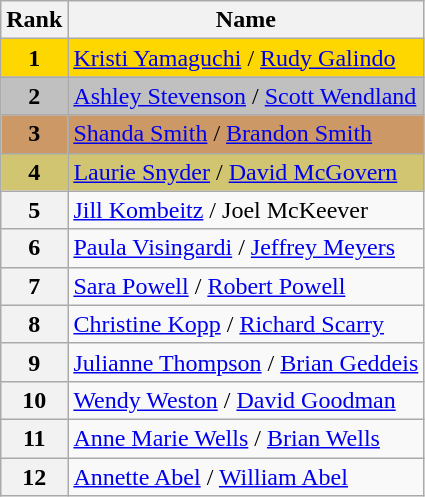<table class="wikitable">
<tr>
<th>Rank</th>
<th>Name</th>
</tr>
<tr bgcolor="gold">
<td align="center"><strong>1</strong></td>
<td><a href='#'>Kristi Yamaguchi</a> / <a href='#'>Rudy Galindo</a></td>
</tr>
<tr bgcolor="silver">
<td align="center"><strong>2</strong></td>
<td><a href='#'>Ashley Stevenson</a> / <a href='#'>Scott Wendland</a></td>
</tr>
<tr bgcolor="cc9966">
<td align="center"><strong>3</strong></td>
<td><a href='#'>Shanda Smith</a> / <a href='#'>Brandon Smith</a></td>
</tr>
<tr bgcolor="#d1c571">
<td align="center"><strong>4</strong></td>
<td><a href='#'>Laurie Snyder</a> / <a href='#'>David McGovern</a></td>
</tr>
<tr>
<th>5</th>
<td><a href='#'>Jill Kombeitz</a> / Joel McKeever</td>
</tr>
<tr>
<th>6</th>
<td><a href='#'>Paula Visingardi</a> / <a href='#'>Jeffrey Meyers</a></td>
</tr>
<tr>
<th>7</th>
<td><a href='#'>Sara Powell</a> / <a href='#'>Robert Powell</a></td>
</tr>
<tr>
<th>8</th>
<td><a href='#'>Christine Kopp</a> / <a href='#'>Richard Scarry</a></td>
</tr>
<tr>
<th>9</th>
<td><a href='#'>Julianne Thompson</a> / <a href='#'>Brian Geddeis</a></td>
</tr>
<tr>
<th>10</th>
<td><a href='#'>Wendy Weston</a> / <a href='#'>David Goodman</a></td>
</tr>
<tr>
<th>11</th>
<td><a href='#'>Anne Marie Wells</a> / <a href='#'>Brian Wells</a></td>
</tr>
<tr>
<th>12</th>
<td><a href='#'>Annette Abel</a> / <a href='#'>William Abel</a></td>
</tr>
</table>
